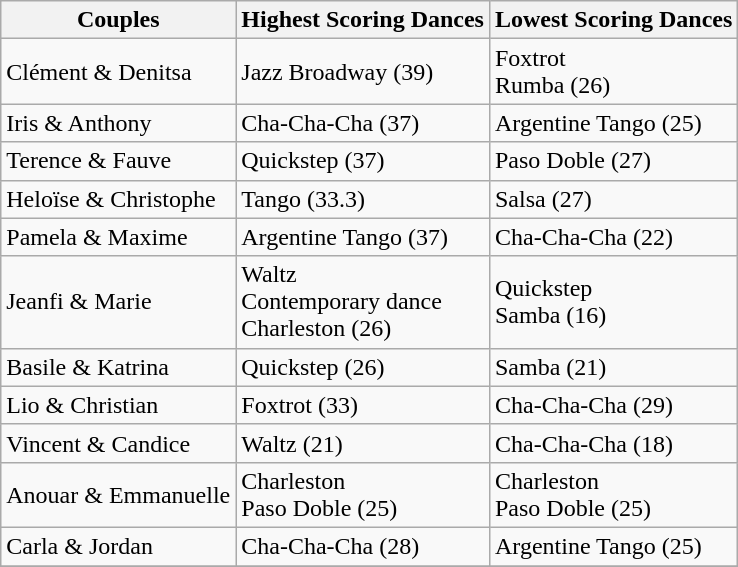<table class="wikitable" border="1">
<tr>
<th>Couples</th>
<th>Highest Scoring Dances</th>
<th>Lowest Scoring Dances</th>
</tr>
<tr>
<td>Clément & Denitsa</td>
<td>Jazz Broadway (39)</td>
<td>Foxtrot<br>Rumba (26)</td>
</tr>
<tr>
<td>Iris & Anthony</td>
<td>Cha-Cha-Cha (37)</td>
<td>Argentine Tango (25)</td>
</tr>
<tr>
<td>Terence & Fauve</td>
<td>Quickstep (37)</td>
<td>Paso Doble (27)</td>
</tr>
<tr>
<td>Heloïse & Christophe</td>
<td>Tango (33.3)</td>
<td>Salsa (27)</td>
</tr>
<tr>
<td>Pamela & Maxime</td>
<td>Argentine Tango (37)</td>
<td>Cha-Cha-Cha (22)</td>
</tr>
<tr>
<td>Jeanfi & Marie</td>
<td>Waltz<br>Contemporary dance<br>Charleston (26)</td>
<td>Quickstep<br>Samba (16)</td>
</tr>
<tr>
<td>Basile & Katrina</td>
<td>Quickstep (26)</td>
<td>Samba (21)</td>
</tr>
<tr>
<td>Lio & Christian</td>
<td>Foxtrot (33)</td>
<td>Cha-Cha-Cha (29)</td>
</tr>
<tr>
<td>Vincent & Candice</td>
<td>Waltz (21)</td>
<td>Cha-Cha-Cha (18)</td>
</tr>
<tr>
<td>Anouar & Emmanuelle</td>
<td>Charleston<br>Paso Doble (25)</td>
<td>Charleston<br>Paso Doble (25)</td>
</tr>
<tr>
<td>Carla & Jordan</td>
<td>Cha-Cha-Cha (28)</td>
<td>Argentine Tango (25)</td>
</tr>
<tr>
</tr>
</table>
